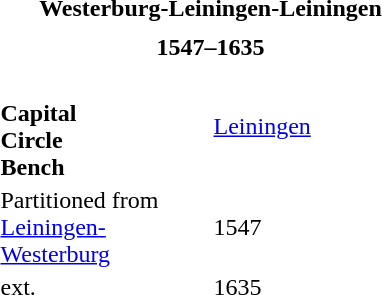<table align="right" class="toccolours">
<tr>
<td colspan=2 align="center"><strong>Westerburg-Leiningen-Leiningen</strong></td>
</tr>
<tr>
<td colspan=2 align="center"></td>
</tr>
<tr>
<td colspan=2 align="center"><strong>1547–1635</strong></td>
</tr>
<tr>
<td><br></td>
</tr>
<tr>
<td width=138px><strong>Capital<br>Circle<br>Bench</strong></td>
<td width=138px><a href='#'>Leiningen</a><br><br></td>
</tr>
<tr>
<td>Partitioned from <a href='#'>Leiningen-Westerburg</a></td>
<td>1547</td>
</tr>
<tr>
<td>ext.</td>
<td>1635</td>
</tr>
<tr>
</tr>
</table>
